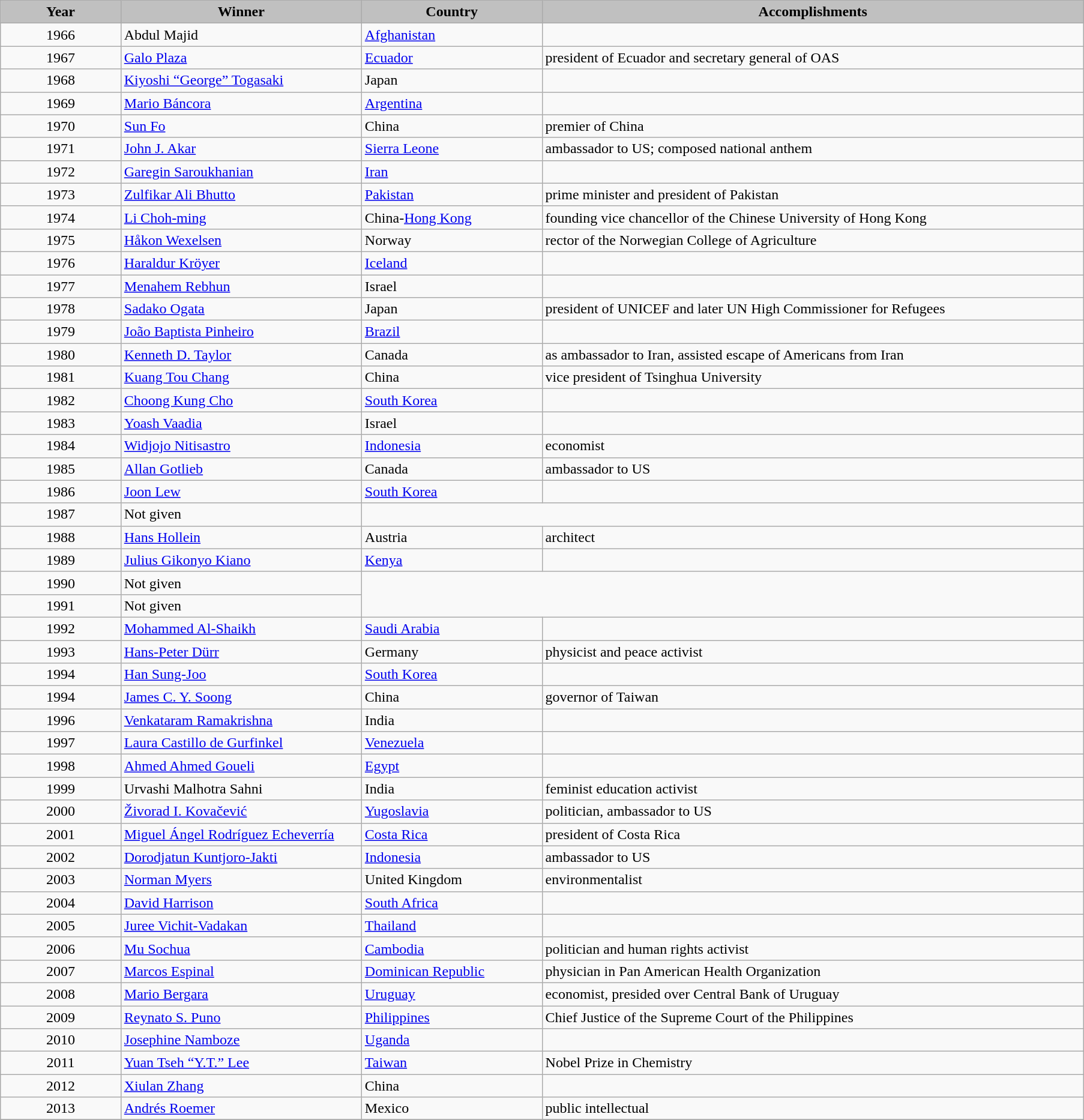<table class="wikitable" align=center>
<tr>
<td width=10% align=center bgcolor=Silver><strong>Year</strong></td>
<td width=20% align=center bgcolor=Silver><strong>Winner</strong></td>
<td width=15% align=center bgcolor=Silver><strong>Country</strong></td>
<td width=45% align=center bgcolor=Silver><strong>Accomplishments</strong></td>
</tr>
<tr>
<td align=center>1966</td>
<td>Abdul Majid</td>
<td><a href='#'>Afghanistan</a></td>
<td></td>
</tr>
<tr>
<td align=center>1967</td>
<td><a href='#'>Galo Plaza</a></td>
<td><a href='#'>Ecuador</a></td>
<td>president of Ecuador and secretary general of OAS</td>
</tr>
<tr>
<td align=center>1968</td>
<td><a href='#'>Kiyoshi “George” Togasaki</a></td>
<td>Japan</td>
<td></td>
</tr>
<tr>
<td align=center>1969</td>
<td><a href='#'>Mario Báncora</a></td>
<td><a href='#'>Argentina</a></td>
<td></td>
</tr>
<tr>
<td align=center>1970</td>
<td><a href='#'>Sun Fo</a></td>
<td>China</td>
<td>premier of China</td>
</tr>
<tr>
<td align=center>1971</td>
<td><a href='#'>John J. Akar</a></td>
<td><a href='#'>Sierra Leone</a></td>
<td>ambassador to US; composed national anthem</td>
</tr>
<tr>
<td align=center>1972</td>
<td><a href='#'>Garegin Saroukhanian</a></td>
<td><a href='#'>Iran</a></td>
</tr>
<tr>
<td align=center>1973</td>
<td><a href='#'>Zulfikar Ali Bhutto</a></td>
<td><a href='#'>Pakistan</a></td>
<td>prime minister and president of Pakistan</td>
</tr>
<tr>
<td align=center>1974</td>
<td><a href='#'>Li Choh-ming</a></td>
<td>China-<a href='#'>Hong Kong</a></td>
<td>founding vice chancellor of the Chinese University of Hong Kong</td>
</tr>
<tr>
<td align=center>1975</td>
<td><a href='#'>Håkon Wexelsen</a></td>
<td>Norway</td>
<td>rector of the Norwegian College of Agriculture</td>
</tr>
<tr>
<td align=center>1976</td>
<td><a href='#'>Haraldur Kröyer</a></td>
<td><a href='#'>Iceland</a></td>
<td></td>
</tr>
<tr>
<td align=center>1977</td>
<td><a href='#'>Menahem Rebhun</a></td>
<td>Israel</td>
<td></td>
</tr>
<tr>
<td align=center>1978</td>
<td><a href='#'>Sadako Ogata</a></td>
<td>Japan</td>
<td>president of UNICEF and later UN High Commissioner for Refugees</td>
</tr>
<tr>
<td align=center>1979</td>
<td><a href='#'>João Baptista Pinheiro</a></td>
<td><a href='#'>Brazil</a></td>
<td></td>
</tr>
<tr>
<td align=center>1980</td>
<td><a href='#'>Kenneth D. Taylor</a></td>
<td>Canada</td>
<td>as ambassador to Iran, assisted escape of Americans from Iran</td>
</tr>
<tr>
<td align=center>1981</td>
<td><a href='#'>Kuang Tou Chang</a></td>
<td>China</td>
<td>vice president of Tsinghua University</td>
</tr>
<tr>
<td align=center>1982</td>
<td><a href='#'>Choong Kung Cho</a></td>
<td><a href='#'>South Korea</a></td>
<td></td>
</tr>
<tr>
<td align=center>1983</td>
<td><a href='#'>Yoash Vaadia</a></td>
<td>Israel</td>
<td></td>
</tr>
<tr>
<td align=center>1984</td>
<td><a href='#'>Widjojo Nitisastro</a></td>
<td><a href='#'>Indonesia</a></td>
<td>economist</td>
</tr>
<tr>
<td align=center>1985</td>
<td><a href='#'>Allan Gotlieb</a></td>
<td>Canada</td>
<td>ambassador to US</td>
</tr>
<tr>
<td align=center>1986</td>
<td><a href='#'>Joon Lew</a></td>
<td><a href='#'>South Korea</a></td>
<td></td>
</tr>
<tr>
<td align=center>1987</td>
<td>Not given</td>
</tr>
<tr>
<td align=center>1988</td>
<td><a href='#'>Hans Hollein</a></td>
<td>Austria</td>
<td>architect</td>
</tr>
<tr>
<td align=center>1989</td>
<td><a href='#'>Julius Gikonyo Kiano</a></td>
<td><a href='#'>Kenya</a></td>
<td></td>
</tr>
<tr>
<td align=center>1990</td>
<td>Not given</td>
</tr>
<tr>
<td align=center>1991</td>
<td>Not given</td>
</tr>
<tr>
<td align=center>1992</td>
<td><a href='#'>Mohammed Al-Shaikh</a></td>
<td><a href='#'>Saudi Arabia</a></td>
<td></td>
</tr>
<tr>
<td align=center>1993</td>
<td><a href='#'>Hans-Peter Dürr</a></td>
<td>Germany</td>
<td>physicist and peace activist</td>
</tr>
<tr>
<td align=center>1994</td>
<td><a href='#'>Han Sung-Joo</a></td>
<td><a href='#'>South Korea</a></td>
<td></td>
</tr>
<tr>
<td align=center>1994</td>
<td><a href='#'>James C. Y. Soong</a></td>
<td>China</td>
<td>governor of Taiwan</td>
</tr>
<tr>
<td align=center>1996</td>
<td><a href='#'>Venkataram Ramakrishna</a></td>
<td>India</td>
<td></td>
</tr>
<tr>
<td align=center>1997</td>
<td><a href='#'>Laura Castillo de Gurfinkel</a></td>
<td><a href='#'>Venezuela</a></td>
<td></td>
</tr>
<tr>
<td align=center>1998</td>
<td><a href='#'>Ahmed Ahmed Goueli</a></td>
<td><a href='#'>Egypt</a></td>
<td></td>
</tr>
<tr>
<td align=center>1999</td>
<td>Urvashi Malhotra Sahni</td>
<td>India</td>
<td>feminist education activist</td>
</tr>
<tr>
<td align=center>2000</td>
<td><a href='#'>Živorad I. Kovačević</a></td>
<td><a href='#'>Yugoslavia</a></td>
<td>politician, ambassador to US</td>
</tr>
<tr>
<td align=center>2001</td>
<td><a href='#'>Miguel Ángel Rodríguez Echeverría</a></td>
<td><a href='#'>Costa Rica</a></td>
<td>president of Costa Rica</td>
</tr>
<tr>
<td align=center>2002</td>
<td><a href='#'>Dorodjatun Kuntjoro-Jakti</a></td>
<td><a href='#'>Indonesia</a></td>
<td>ambassador to US</td>
</tr>
<tr>
<td align=center>2003</td>
<td><a href='#'>Norman Myers</a></td>
<td>United Kingdom</td>
<td>environmentalist</td>
</tr>
<tr>
<td align=center>2004</td>
<td><a href='#'>David Harrison</a></td>
<td><a href='#'>South Africa</a></td>
<td></td>
</tr>
<tr>
<td align=center>2005</td>
<td><a href='#'>Juree Vichit-Vadakan</a></td>
<td><a href='#'>Thailand</a></td>
<td></td>
</tr>
<tr>
<td align=center>2006</td>
<td><a href='#'>Mu Sochua</a></td>
<td><a href='#'>Cambodia</a></td>
<td>politician and human rights activist</td>
</tr>
<tr>
<td align=center>2007</td>
<td><a href='#'>Marcos Espinal</a></td>
<td><a href='#'>Dominican Republic</a></td>
<td>physician in Pan American Health Organization</td>
</tr>
<tr>
<td align=center>2008</td>
<td><a href='#'>Mario Bergara</a></td>
<td><a href='#'>Uruguay</a></td>
<td>economist, presided over Central Bank of Uruguay</td>
</tr>
<tr>
<td align=center>2009</td>
<td><a href='#'>Reynato S. Puno</a></td>
<td><a href='#'>Philippines</a></td>
<td>Chief Justice of the Supreme Court of the Philippines</td>
</tr>
<tr>
<td align=center>2010</td>
<td><a href='#'>Josephine Namboze</a></td>
<td><a href='#'>Uganda</a></td>
<td></td>
</tr>
<tr>
<td align=center>2011</td>
<td><a href='#'>Yuan Tseh “Y.T.” Lee</a></td>
<td><a href='#'>Taiwan</a></td>
<td>Nobel Prize in Chemistry</td>
</tr>
<tr>
<td align=center>2012</td>
<td><a href='#'>Xiulan Zhang</a></td>
<td>China</td>
<td></td>
</tr>
<tr>
<td align=center>2013</td>
<td><a href='#'>Andrés Roemer</a></td>
<td>Mexico</td>
<td>public intellectual</td>
</tr>
<tr>
</tr>
</table>
